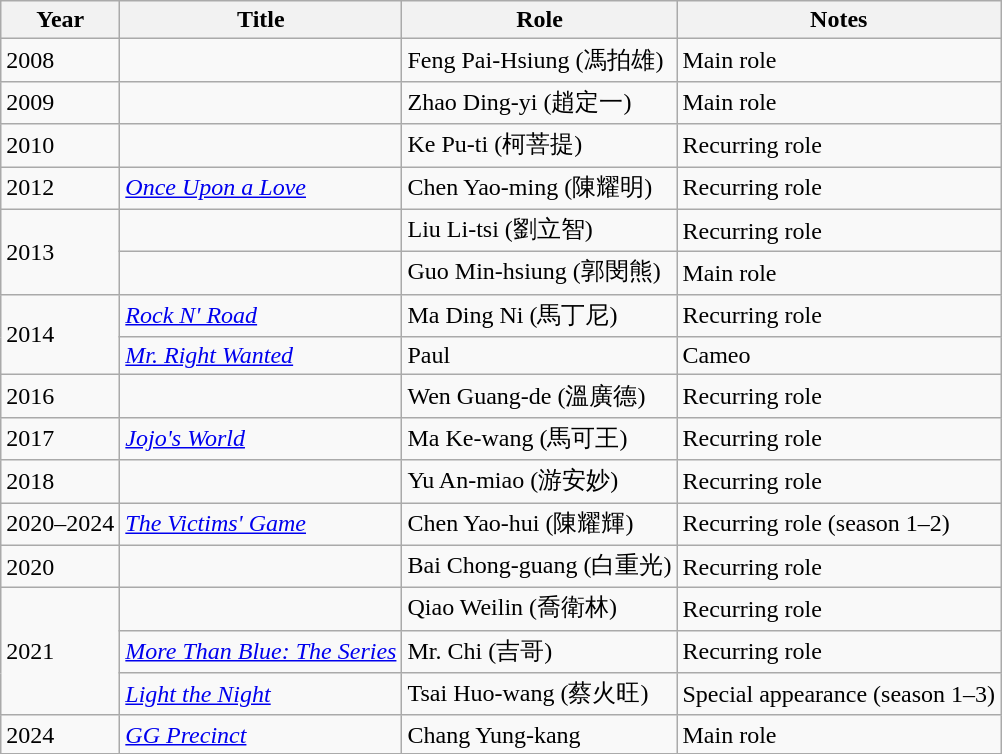<table class="wikitable">
<tr>
<th>Year</th>
<th>Title</th>
<th>Role</th>
<th>Notes</th>
</tr>
<tr>
<td>2008</td>
<td><em></em></td>
<td>Feng Pai-Hsiung (馮拍雄)</td>
<td>Main role</td>
</tr>
<tr>
<td>2009</td>
<td><em></em></td>
<td>Zhao Ding-yi (趙定一)</td>
<td>Main role</td>
</tr>
<tr>
<td>2010</td>
<td><em></em></td>
<td>Ke Pu-ti (柯菩提)</td>
<td>Recurring role</td>
</tr>
<tr>
<td>2012</td>
<td><em><a href='#'>Once Upon a Love</a></em></td>
<td>Chen Yao-ming (陳耀明)</td>
<td>Recurring role</td>
</tr>
<tr>
<td rowspan="2">2013</td>
<td><em></em></td>
<td>Liu Li-tsi (劉立智)</td>
<td>Recurring role</td>
</tr>
<tr>
<td><em></em></td>
<td>Guo Min-hsiung (郭閔熊)</td>
<td>Main role</td>
</tr>
<tr>
<td rowspan="2">2014</td>
<td><em><a href='#'>Rock N' Road</a></em></td>
<td>Ma Ding Ni (馬丁尼)</td>
<td>Recurring role</td>
</tr>
<tr>
<td><em><a href='#'>Mr. Right Wanted</a></em></td>
<td>Paul</td>
<td>Cameo</td>
</tr>
<tr>
<td>2016</td>
<td><em></em></td>
<td>Wen Guang-de (溫廣德)</td>
<td>Recurring role</td>
</tr>
<tr>
<td>2017</td>
<td><em><a href='#'>Jojo's World</a></em></td>
<td>Ma Ke-wang (馬可王)</td>
<td>Recurring role</td>
</tr>
<tr>
<td>2018</td>
<td><em></em></td>
<td>Yu An-miao (游安妙)</td>
<td>Recurring role</td>
</tr>
<tr>
<td>2020–2024</td>
<td><em><a href='#'>The Victims' Game</a></em></td>
<td>Chen Yao-hui (陳耀輝)</td>
<td>Recurring role (season 1–2)</td>
</tr>
<tr>
<td>2020</td>
<td><em></em></td>
<td>Bai Chong-guang (白重光)</td>
<td>Recurring role</td>
</tr>
<tr>
<td rowspan="3">2021</td>
<td><em></em></td>
<td>Qiao Weilin (喬衛林)</td>
<td>Recurring role</td>
</tr>
<tr>
<td><em><a href='#'>More Than Blue: The Series</a></em></td>
<td>Mr. Chi (吉哥)</td>
<td>Recurring role</td>
</tr>
<tr>
<td><em><a href='#'>Light the Night</a></em></td>
<td>Tsai Huo-wang (蔡火旺)</td>
<td>Special appearance (season 1–3)</td>
</tr>
<tr>
<td>2024</td>
<td><em><a href='#'>GG Precinct</a></em></td>
<td>Chang Yung-kang</td>
<td>Main role</td>
</tr>
</table>
